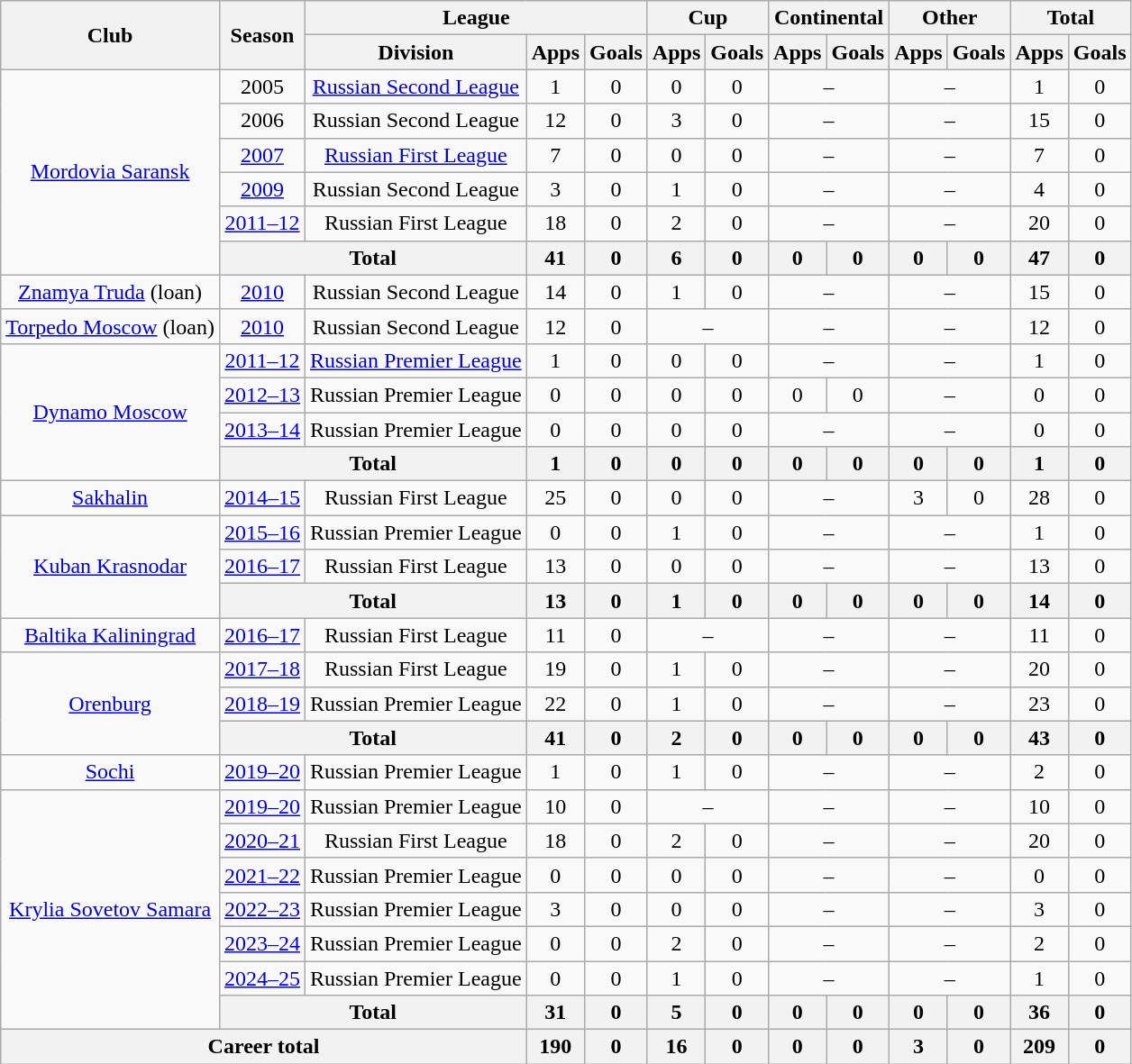<table class="wikitable" style="text-align: center;">
<tr>
<th rowspan=2>Club</th>
<th rowspan=2>Season</th>
<th colspan=3>League</th>
<th colspan=2>Cup</th>
<th colspan=2>Continental</th>
<th colspan=2>Other</th>
<th colspan=2>Total</th>
</tr>
<tr>
<th>Division</th>
<th>Apps</th>
<th>Goals</th>
<th>Apps</th>
<th>Goals</th>
<th>Apps</th>
<th>Goals</th>
<th>Apps</th>
<th>Goals</th>
<th>Apps</th>
<th>Goals</th>
</tr>
<tr>
<td rowspan="6"><a href='#'>Mordovia Saransk</a></td>
<td>2005</td>
<td><a href='#'>Russian Second League</a></td>
<td>1</td>
<td>0</td>
<td>0</td>
<td>0</td>
<td colspan=2>–</td>
<td colspan=2>–</td>
<td>1</td>
<td>0</td>
</tr>
<tr>
<td>2006</td>
<td>Russian Second League</td>
<td>12</td>
<td>0</td>
<td>3</td>
<td>0</td>
<td colspan=2>–</td>
<td colspan=2>–</td>
<td>15</td>
<td>0</td>
</tr>
<tr>
<td><a href='#'>2007</a></td>
<td><a href='#'>Russian First League</a></td>
<td>7</td>
<td>0</td>
<td>0</td>
<td>0</td>
<td colspan=2>–</td>
<td colspan=2>–</td>
<td>7</td>
<td>0</td>
</tr>
<tr>
<td><a href='#'>2009</a></td>
<td>Russian Second League</td>
<td>3</td>
<td>0</td>
<td>1</td>
<td>0</td>
<td colspan=2>–</td>
<td colspan=2>–</td>
<td>4</td>
<td>0</td>
</tr>
<tr>
<td><a href='#'>2011–12</a></td>
<td>Russian First League</td>
<td>18</td>
<td>0</td>
<td>2</td>
<td>0</td>
<td colspan=2>–</td>
<td colspan=2>–</td>
<td>20</td>
<td>0</td>
</tr>
<tr>
<th colspan=2>Total</th>
<th>41</th>
<th>0</th>
<th>6</th>
<th>0</th>
<th>0</th>
<th>0</th>
<th>0</th>
<th>0</th>
<th>47</th>
<th>0</th>
</tr>
<tr>
<td><a href='#'>Znamya Truda</a> (loan)</td>
<td><a href='#'>2010</a></td>
<td>Russian Second League</td>
<td>14</td>
<td>0</td>
<td>1</td>
<td>0</td>
<td colspan=2>–</td>
<td colspan=2>–</td>
<td>15</td>
<td>0</td>
</tr>
<tr>
<td><a href='#'>Torpedo Moscow</a> (loan)</td>
<td><a href='#'>2010</a></td>
<td>Russian Second League</td>
<td>12</td>
<td>0</td>
<td colspan=2>–</td>
<td colspan=2>–</td>
<td colspan=2>–</td>
<td>12</td>
<td>0</td>
</tr>
<tr>
<td rowspan="4"><a href='#'>Dynamo Moscow</a></td>
<td><a href='#'>2011–12</a></td>
<td><a href='#'>Russian Premier League</a></td>
<td>1</td>
<td>0</td>
<td>0</td>
<td>0</td>
<td colspan=2>–</td>
<td colspan=2>–</td>
<td>1</td>
<td>0</td>
</tr>
<tr>
<td><a href='#'>2012–13</a></td>
<td>Russian Premier League</td>
<td>0</td>
<td>0</td>
<td>0</td>
<td>0</td>
<td>0</td>
<td>0</td>
<td colspan=2>–</td>
<td>0</td>
<td>0</td>
</tr>
<tr>
<td><a href='#'>2013–14</a></td>
<td>Russian Premier League</td>
<td>0</td>
<td>0</td>
<td>0</td>
<td>0</td>
<td colspan=2>–</td>
<td colspan=2>–</td>
<td>0</td>
<td>0</td>
</tr>
<tr>
<th colspan=2>Total</th>
<th>1</th>
<th>0</th>
<th>0</th>
<th>0</th>
<th>0</th>
<th>0</th>
<th>0</th>
<th>0</th>
<th>1</th>
<th>0</th>
</tr>
<tr>
<td><a href='#'>Sakhalin</a></td>
<td><a href='#'>2014–15</a></td>
<td>Russian First League</td>
<td>25</td>
<td>0</td>
<td>0</td>
<td>0</td>
<td colspan=2>–</td>
<td>3</td>
<td>0</td>
<td>28</td>
<td>0</td>
</tr>
<tr>
<td rowspan="3"><a href='#'>Kuban Krasnodar</a></td>
<td><a href='#'>2015–16</a></td>
<td>Russian Premier League</td>
<td>0</td>
<td>0</td>
<td>1</td>
<td>0</td>
<td colspan=2>–</td>
<td colspan=2>–</td>
<td>1</td>
<td>0</td>
</tr>
<tr>
<td><a href='#'>2016–17</a></td>
<td>Russian First League</td>
<td>13</td>
<td>0</td>
<td>0</td>
<td>0</td>
<td colspan=2>–</td>
<td colspan=2>–</td>
<td>13</td>
<td>0</td>
</tr>
<tr>
<th colspan=2>Total</th>
<th>13</th>
<th>0</th>
<th>1</th>
<th>0</th>
<th>0</th>
<th>0</th>
<th>0</th>
<th>0</th>
<th>14</th>
<th>0</th>
</tr>
<tr>
<td><a href='#'>Baltika Kaliningrad</a></td>
<td><a href='#'>2016–17</a></td>
<td>Russian First League</td>
<td>11</td>
<td>0</td>
<td colspan=2>–</td>
<td colspan=2>–</td>
<td colspan=2>–</td>
<td>11</td>
<td>0</td>
</tr>
<tr>
<td rowspan="3"><a href='#'>Orenburg</a></td>
<td><a href='#'>2017–18</a></td>
<td>Russian First League</td>
<td>19</td>
<td>0</td>
<td>1</td>
<td>0</td>
<td colspan=2>–</td>
<td colspan=2>–</td>
<td>20</td>
<td>0</td>
</tr>
<tr>
<td><a href='#'>2018–19</a></td>
<td>Russian Premier League</td>
<td>22</td>
<td>0</td>
<td>1</td>
<td>0</td>
<td colspan=2>–</td>
<td colspan=2>–</td>
<td>23</td>
<td>0</td>
</tr>
<tr>
<th colspan=2>Total</th>
<th>41</th>
<th>0</th>
<th>2</th>
<th>0</th>
<th>0</th>
<th>0</th>
<th>0</th>
<th>0</th>
<th>43</th>
<th>0</th>
</tr>
<tr>
<td><a href='#'>Sochi</a></td>
<td><a href='#'>2019–20</a></td>
<td>Russian Premier League</td>
<td>1</td>
<td>0</td>
<td>1</td>
<td>0</td>
<td colspan=2>–</td>
<td colspan=2>–</td>
<td>2</td>
<td>0</td>
</tr>
<tr>
<td rowspan="7"><a href='#'>Krylia Sovetov Samara</a></td>
<td><a href='#'>2019–20</a></td>
<td>Russian Premier League</td>
<td>10</td>
<td>0</td>
<td colspan=2>–</td>
<td colspan=2>–</td>
<td colspan=2>–</td>
<td>10</td>
<td>0</td>
</tr>
<tr>
<td><a href='#'>2020–21</a></td>
<td>Russian First League</td>
<td>18</td>
<td>0</td>
<td>2</td>
<td>0</td>
<td colspan=2>–</td>
<td colspan=2>–</td>
<td>20</td>
<td>0</td>
</tr>
<tr>
<td><a href='#'>2021–22</a></td>
<td>Russian Premier League</td>
<td>0</td>
<td>0</td>
<td>0</td>
<td>0</td>
<td colspan=2>–</td>
<td colspan=2>–</td>
<td>0</td>
<td>0</td>
</tr>
<tr>
<td><a href='#'>2022–23</a></td>
<td>Russian Premier League</td>
<td>3</td>
<td>0</td>
<td>0</td>
<td>0</td>
<td colspan=2>–</td>
<td colspan=2>–</td>
<td>3</td>
<td>0</td>
</tr>
<tr>
<td><a href='#'>2023–24</a></td>
<td>Russian Premier League</td>
<td>0</td>
<td>0</td>
<td>2</td>
<td>0</td>
<td colspan=2>–</td>
<td colspan=2>–</td>
<td>2</td>
<td>0</td>
</tr>
<tr>
<td><a href='#'>2024–25</a></td>
<td>Russian Premier League</td>
<td>0</td>
<td>0</td>
<td>1</td>
<td>0</td>
<td colspan=2>–</td>
<td colspan=2>–</td>
<td>1</td>
<td>0</td>
</tr>
<tr>
<th colspan=2>Total</th>
<th>31</th>
<th>0</th>
<th>5</th>
<th>0</th>
<th>0</th>
<th>0</th>
<th>0</th>
<th>0</th>
<th>36</th>
<th>0</th>
</tr>
<tr>
<th colspan=3>Career total</th>
<th>190</th>
<th>0</th>
<th>16</th>
<th>0</th>
<th>0</th>
<th>0</th>
<th>3</th>
<th>0</th>
<th>209</th>
<th>0</th>
</tr>
</table>
